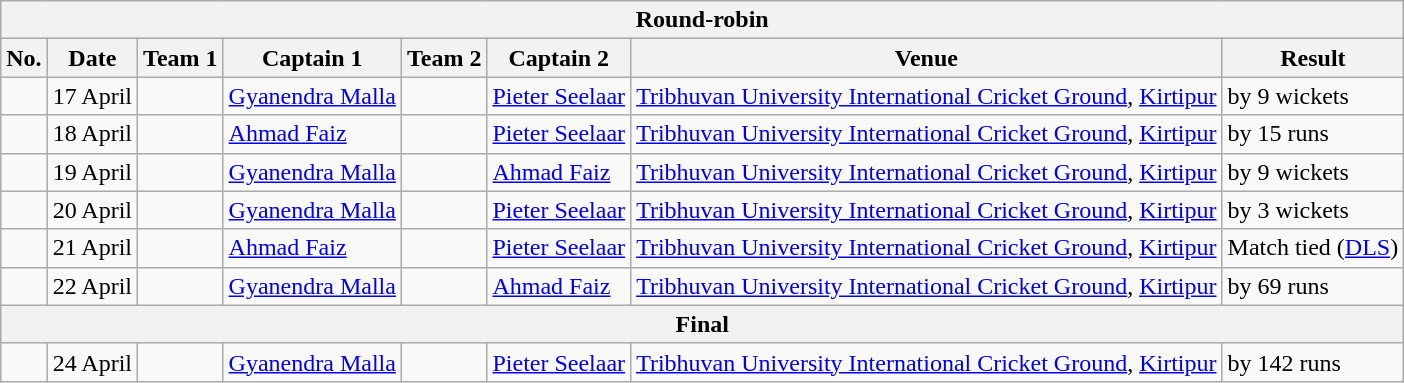<table class="wikitable">
<tr>
<th colspan="9">Round-robin</th>
</tr>
<tr>
<th>No.</th>
<th>Date</th>
<th>Team 1</th>
<th>Captain 1</th>
<th>Team 2</th>
<th>Captain 2</th>
<th>Venue</th>
<th>Result</th>
</tr>
<tr>
<td></td>
<td>17 April</td>
<td></td>
<td><a href='#'>Gyanendra Malla</a></td>
<td></td>
<td><a href='#'>Pieter Seelaar</a></td>
<td><a href='#'>Tribhuvan University International Cricket Ground</a>, <a href='#'>Kirtipur</a></td>
<td> by 9 wickets</td>
</tr>
<tr>
<td></td>
<td>18 April</td>
<td></td>
<td><a href='#'>Ahmad Faiz</a></td>
<td></td>
<td><a href='#'>Pieter Seelaar</a></td>
<td><a href='#'>Tribhuvan University International Cricket Ground</a>, <a href='#'>Kirtipur</a></td>
<td> by 15 runs</td>
</tr>
<tr>
<td></td>
<td>19 April</td>
<td></td>
<td><a href='#'>Gyanendra Malla</a></td>
<td></td>
<td><a href='#'>Ahmad Faiz</a></td>
<td><a href='#'>Tribhuvan University International Cricket Ground</a>, <a href='#'>Kirtipur</a></td>
<td> by 9 wickets</td>
</tr>
<tr>
<td></td>
<td>20 April</td>
<td></td>
<td><a href='#'>Gyanendra Malla</a></td>
<td></td>
<td><a href='#'>Pieter Seelaar</a></td>
<td><a href='#'>Tribhuvan University International Cricket Ground</a>, <a href='#'>Kirtipur</a></td>
<td> by 3 wickets</td>
</tr>
<tr>
<td></td>
<td>21 April</td>
<td></td>
<td><a href='#'>Ahmad Faiz</a></td>
<td></td>
<td><a href='#'>Pieter Seelaar</a></td>
<td><a href='#'>Tribhuvan University International Cricket Ground</a>, <a href='#'>Kirtipur</a></td>
<td>Match tied (<a href='#'>DLS</a>)</td>
</tr>
<tr>
<td></td>
<td>22 April</td>
<td></td>
<td><a href='#'>Gyanendra Malla</a></td>
<td></td>
<td><a href='#'>Ahmad Faiz</a></td>
<td><a href='#'>Tribhuvan University International Cricket Ground</a>, <a href='#'>Kirtipur</a></td>
<td> by 69 runs</td>
</tr>
<tr>
<th colspan="8">Final</th>
</tr>
<tr>
<td></td>
<td>24 April</td>
<td></td>
<td><a href='#'>Gyanendra Malla</a></td>
<td></td>
<td><a href='#'>Pieter Seelaar</a></td>
<td><a href='#'>Tribhuvan University International Cricket Ground</a>, <a href='#'>Kirtipur</a></td>
<td> by 142 runs</td>
</tr>
</table>
